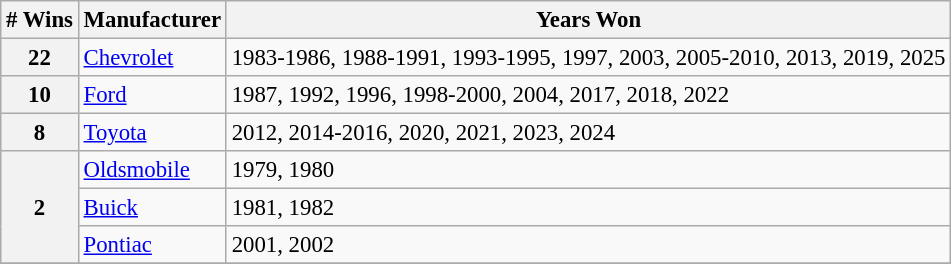<table class="wikitable" style="font-size: 95%;">
<tr>
<th># Wins</th>
<th>Manufacturer</th>
<th>Years Won</th>
</tr>
<tr>
<th>22</th>
<td><a href='#'>Chevrolet</a></td>
<td>1983-1986, 1988-1991, 1993-1995, 1997, 2003, 2005-2010, 2013, 2019, 2025</td>
</tr>
<tr>
<th>10</th>
<td><a href='#'>Ford</a></td>
<td>1987, 1992, 1996, 1998-2000, 2004, 2017, 2018, 2022</td>
</tr>
<tr>
<th>8</th>
<td><a href='#'>Toyota</a></td>
<td>2012, 2014-2016, 2020, 2021, 2023, 2024</td>
</tr>
<tr>
<th rowspan="3">2</th>
<td><a href='#'>Oldsmobile</a></td>
<td>1979, 1980</td>
</tr>
<tr>
<td><a href='#'>Buick</a></td>
<td>1981, 1982</td>
</tr>
<tr>
<td><a href='#'>Pontiac</a></td>
<td>2001, 2002</td>
</tr>
<tr>
</tr>
</table>
